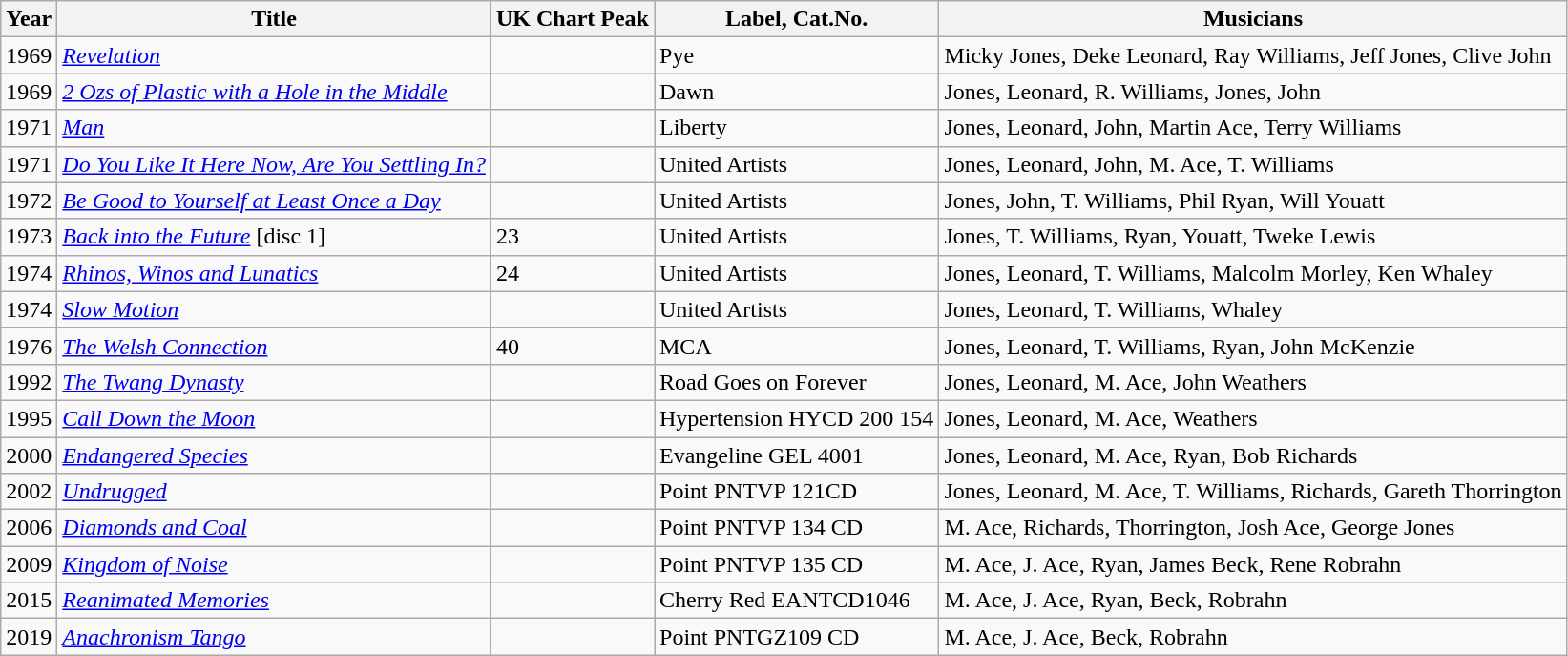<table class="wikitable">
<tr>
<th align=center>Year</th>
<th align=center>Title</th>
<th align=center>UK Chart Peak</th>
<th align=center>Label, Cat.No.</th>
<th align=center>Musicians</th>
</tr>
<tr>
<td>1969</td>
<td><em><a href='#'>Revelation</a></em></td>
<td></td>
<td>Pye</td>
<td>Micky Jones, Deke Leonard, Ray Williams, Jeff Jones, Clive John</td>
</tr>
<tr>
<td>1969</td>
<td><em><a href='#'>2 Ozs of Plastic with a Hole in the Middle</a></em></td>
<td></td>
<td>Dawn</td>
<td>Jones, Leonard, R. Williams, Jones, John</td>
</tr>
<tr>
<td>1971</td>
<td><em><a href='#'>Man</a></em></td>
<td></td>
<td>Liberty</td>
<td>Jones, Leonard, John, Martin Ace, Terry Williams</td>
</tr>
<tr>
<td>1971</td>
<td><em><a href='#'>Do You Like It Here Now, Are You Settling In?</a></em></td>
<td></td>
<td>United Artists</td>
<td>Jones, Leonard, John, M. Ace, T. Williams</td>
</tr>
<tr>
<td>1972</td>
<td><em><a href='#'>Be Good to Yourself at Least Once a Day</a></em></td>
<td></td>
<td>United Artists</td>
<td>Jones, John, T. Williams, Phil Ryan, Will Youatt</td>
</tr>
<tr>
<td>1973</td>
<td><em><a href='#'>Back into the Future</a></em> [disc 1]</td>
<td>23</td>
<td>United Artists</td>
<td>Jones, T. Williams, Ryan, Youatt, Tweke Lewis</td>
</tr>
<tr>
<td>1974</td>
<td><em><a href='#'>Rhinos, Winos and Lunatics</a></em></td>
<td>24</td>
<td>United Artists</td>
<td>Jones, Leonard, T. Williams, Malcolm Morley, Ken Whaley</td>
</tr>
<tr>
<td>1974</td>
<td><em><a href='#'>Slow Motion</a></em></td>
<td></td>
<td>United Artists</td>
<td>Jones, Leonard, T. Williams, Whaley</td>
</tr>
<tr>
<td>1976</td>
<td><em><a href='#'>The Welsh Connection</a></em></td>
<td>40</td>
<td>MCA</td>
<td>Jones, Leonard, T. Williams, Ryan, John McKenzie</td>
</tr>
<tr>
<td>1992</td>
<td><em><a href='#'>The Twang Dynasty</a></em></td>
<td></td>
<td>Road Goes on Forever</td>
<td>Jones, Leonard, M. Ace, John Weathers</td>
</tr>
<tr>
<td>1995</td>
<td><em><a href='#'>Call Down the Moon</a></em></td>
<td></td>
<td>Hypertension HYCD 200 154</td>
<td>Jones, Leonard, M. Ace, Weathers</td>
</tr>
<tr>
<td>2000</td>
<td><em><a href='#'>Endangered Species</a></em></td>
<td></td>
<td>Evangeline GEL 4001</td>
<td>Jones, Leonard, M. Ace, Ryan, Bob Richards</td>
</tr>
<tr>
<td>2002</td>
<td><em><a href='#'>Undrugged</a></em></td>
<td></td>
<td>Point PNTVP 121CD</td>
<td>Jones, Leonard, M. Ace, T. Williams, Richards, Gareth Thorrington</td>
</tr>
<tr>
<td>2006</td>
<td><em><a href='#'>Diamonds and Coal</a></em></td>
<td></td>
<td>Point PNTVP 134 CD</td>
<td>M. Ace, Richards, Thorrington, Josh Ace, George Jones</td>
</tr>
<tr>
<td>2009</td>
<td><em><a href='#'>Kingdom of Noise</a></em></td>
<td></td>
<td>Point PNTVP 135 CD</td>
<td>M. Ace, J. Ace, Ryan, James Beck, Rene Robrahn</td>
</tr>
<tr>
<td>2015</td>
<td><em><a href='#'>Reanimated Memories</a></em></td>
<td></td>
<td>Cherry Red EANTCD1046</td>
<td>M. Ace, J. Ace, Ryan, Beck, Robrahn</td>
</tr>
<tr>
<td>2019</td>
<td><em><a href='#'>Anachronism Tango</a></em></td>
<td></td>
<td>Point PNTGZ109 CD</td>
<td>M. Ace, J. Ace, Beck, Robrahn</td>
</tr>
</table>
